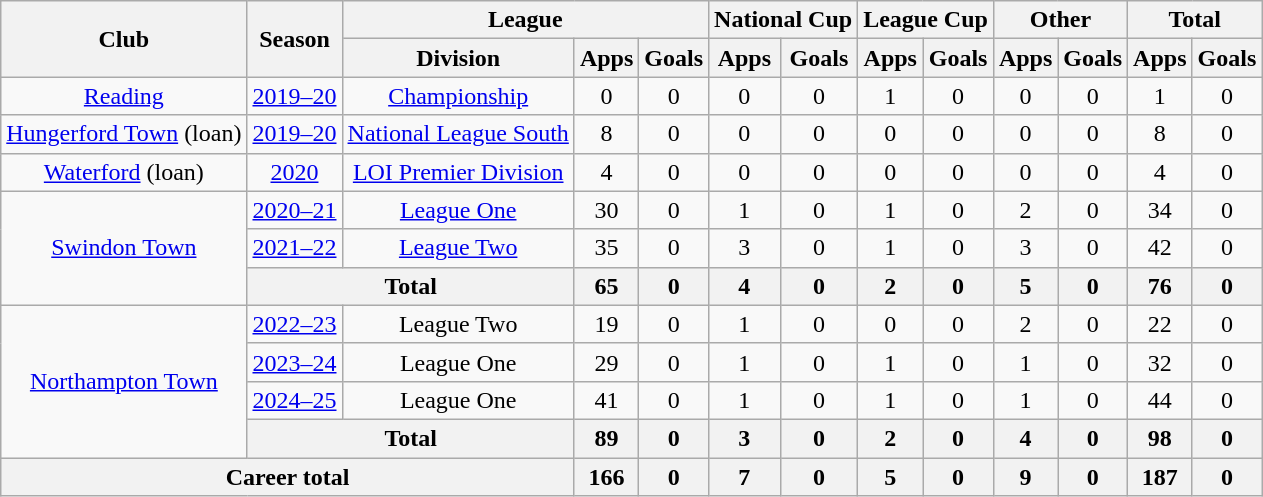<table class=wikitable style=text-align:center>
<tr>
<th rowspan=2>Club</th>
<th rowspan=2>Season</th>
<th colspan=3>League</th>
<th colspan=2>National Cup</th>
<th colspan=2>League Cup</th>
<th colspan=2>Other</th>
<th colspan=2>Total</th>
</tr>
<tr>
<th>Division</th>
<th>Apps</th>
<th>Goals</th>
<th>Apps</th>
<th>Goals</th>
<th>Apps</th>
<th>Goals</th>
<th>Apps</th>
<th>Goals</th>
<th>Apps</th>
<th>Goals</th>
</tr>
<tr>
<td><a href='#'>Reading</a></td>
<td><a href='#'>2019–20</a></td>
<td><a href='#'>Championship</a></td>
<td>0</td>
<td>0</td>
<td>0</td>
<td>0</td>
<td>1</td>
<td>0</td>
<td>0</td>
<td>0</td>
<td>1</td>
<td>0</td>
</tr>
<tr>
<td><a href='#'>Hungerford Town</a> (loan)</td>
<td><a href='#'>2019–20</a></td>
<td><a href='#'>National League South</a></td>
<td>8</td>
<td>0</td>
<td>0</td>
<td>0</td>
<td>0</td>
<td>0</td>
<td>0</td>
<td>0</td>
<td>8</td>
<td>0</td>
</tr>
<tr>
<td><a href='#'>Waterford</a> (loan)</td>
<td><a href='#'>2020</a></td>
<td><a href='#'>LOI Premier Division</a></td>
<td>4</td>
<td>0</td>
<td>0</td>
<td>0</td>
<td>0</td>
<td>0</td>
<td>0</td>
<td>0</td>
<td>4</td>
<td>0</td>
</tr>
<tr>
<td rowspan=3><a href='#'>Swindon Town</a></td>
<td><a href='#'>2020–21</a></td>
<td><a href='#'>League One</a></td>
<td>30</td>
<td>0</td>
<td>1</td>
<td>0</td>
<td>1</td>
<td>0</td>
<td>2</td>
<td>0</td>
<td>34</td>
<td>0</td>
</tr>
<tr>
<td><a href='#'>2021–22</a></td>
<td><a href='#'>League Two</a></td>
<td>35</td>
<td>0</td>
<td>3</td>
<td>0</td>
<td>1</td>
<td>0</td>
<td>3</td>
<td>0</td>
<td>42</td>
<td>0</td>
</tr>
<tr>
<th colspan="2">Total</th>
<th>65</th>
<th>0</th>
<th>4</th>
<th>0</th>
<th>2</th>
<th>0</th>
<th>5</th>
<th>0</th>
<th>76</th>
<th>0</th>
</tr>
<tr>
<td rowspan=4><a href='#'>Northampton Town</a></td>
<td><a href='#'>2022–23</a></td>
<td>League Two</td>
<td>19</td>
<td>0</td>
<td>1</td>
<td>0</td>
<td>0</td>
<td>0</td>
<td>2</td>
<td>0</td>
<td>22</td>
<td>0</td>
</tr>
<tr>
<td><a href='#'>2023–24</a></td>
<td>League One</td>
<td>29</td>
<td>0</td>
<td>1</td>
<td>0</td>
<td>1</td>
<td>0</td>
<td>1</td>
<td>0</td>
<td>32</td>
<td>0</td>
</tr>
<tr>
<td><a href='#'>2024–25</a></td>
<td>League One</td>
<td>41</td>
<td>0</td>
<td>1</td>
<td>0</td>
<td>1</td>
<td>0</td>
<td>1</td>
<td>0</td>
<td>44</td>
<td>0</td>
</tr>
<tr>
<th colspan="2">Total</th>
<th>89</th>
<th>0</th>
<th>3</th>
<th>0</th>
<th>2</th>
<th>0</th>
<th>4</th>
<th>0</th>
<th>98</th>
<th>0</th>
</tr>
<tr>
<th colspan=3>Career total</th>
<th>166</th>
<th>0</th>
<th>7</th>
<th>0</th>
<th>5</th>
<th>0</th>
<th>9</th>
<th>0</th>
<th>187</th>
<th>0</th>
</tr>
</table>
